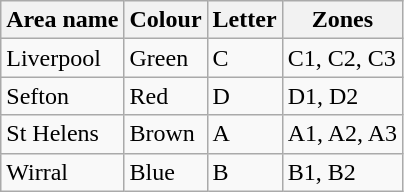<table class="wikitable" align=centre>
<tr>
<th>Area name</th>
<th>Colour</th>
<th>Letter</th>
<th>Zones</th>
</tr>
<tr>
<td>Liverpool</td>
<td>Green</td>
<td>C</td>
<td>C1, C2, C3</td>
</tr>
<tr>
<td>Sefton</td>
<td>Red</td>
<td>D</td>
<td>D1, D2</td>
</tr>
<tr>
<td>St Helens</td>
<td>Brown</td>
<td>A</td>
<td>A1, A2, A3</td>
</tr>
<tr>
<td>Wirral</td>
<td>Blue</td>
<td>B</td>
<td>B1, B2</td>
</tr>
</table>
